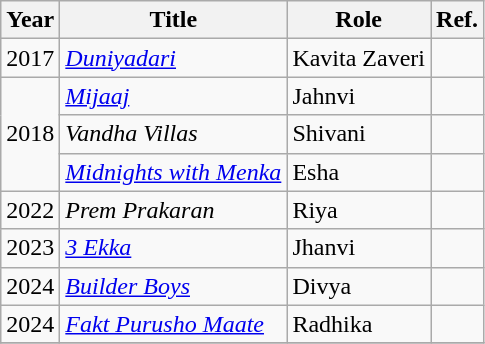<table class="wikitable sortable plainrowheaders" style="text-align: left;">
<tr>
<th scope="col">Year</th>
<th scope="col">Title</th>
<th scope="col">Role</th>
<th>Ref.</th>
</tr>
<tr>
<td>2017</td>
<td><em><a href='#'>Duniyadari</a></em></td>
<td>Kavita Zaveri</td>
<td></td>
</tr>
<tr>
<td rowspan="3">2018</td>
<td><em><a href='#'>Mijaaj</a></em></td>
<td>Jahnvi</td>
<td></td>
</tr>
<tr>
<td><em>Vandha Villas</em></td>
<td>Shivani</td>
<td></td>
</tr>
<tr>
<td><em><a href='#'>Midnights with Menka</a></em></td>
<td>Esha</td>
<td></td>
</tr>
<tr>
<td>2022</td>
<td><em>Prem Prakaran</em></td>
<td>Riya</td>
<td></td>
</tr>
<tr>
<td>2023</td>
<td><em><a href='#'>3 Ekka</a></em></td>
<td>Jhanvi</td>
<td></td>
</tr>
<tr>
<td>2024</td>
<td><em><a href='#'>Builder Boys</a></em></td>
<td>Divya</td>
</tr>
<tr>
<td>2024</td>
<td><em><a href='#'>Fakt Purusho Maate</a></em></td>
<td>Radhika</td>
<td></td>
</tr>
<tr>
</tr>
</table>
